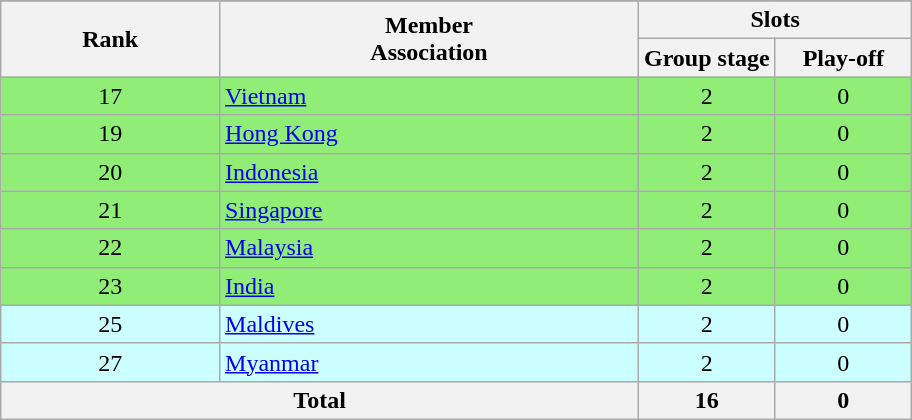<table class="wikitable" style="text-align:center">
<tr>
</tr>
<tr>
<th rowspan=2>Rank</th>
<th rowspan=2>Member<br>Association</th>
<th colspan=2>Slots</th>
</tr>
<tr>
<th width=15%>Group stage</th>
<th width=15%>Play-off</th>
</tr>
<tr bgcolor=#90EE77>
<td>17</td>
<td align=left> <a href='#'>Vietnam</a></td>
<td>2</td>
<td>0</td>
</tr>
<tr bgcolor=#90EE77>
<td>19</td>
<td align=left> <a href='#'>Hong Kong</a></td>
<td>2</td>
<td>0</td>
</tr>
<tr bgcolor=#90EE77>
<td>20</td>
<td align=left> <a href='#'>Indonesia</a></td>
<td>2</td>
<td>0</td>
</tr>
<tr bgcolor=#90EE77>
<td>21</td>
<td align=left> <a href='#'>Singapore</a></td>
<td>2</td>
<td>0</td>
</tr>
<tr bgcolor=#90EE77>
<td>22</td>
<td align=left> <a href='#'>Malaysia</a></td>
<td>2</td>
<td>0</td>
</tr>
<tr bgcolor=#90EE77>
<td>23</td>
<td align=left> <a href='#'>India</a></td>
<td>2</td>
<td>0</td>
</tr>
<tr bgcolor=#ccffff>
<td>25</td>
<td align=left> <a href='#'>Maldives</a></td>
<td>2</td>
<td>0</td>
</tr>
<tr bgcolor=#ccffff>
<td>27</td>
<td align=left> <a href='#'>Myanmar</a></td>
<td>2</td>
<td>0</td>
</tr>
<tr>
<th colspan=2>Total</th>
<th>16</th>
<th>0</th>
</tr>
</table>
